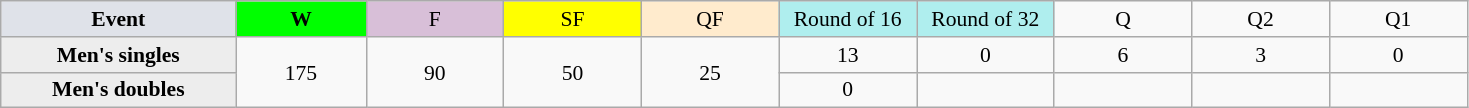<table class=wikitable style=font-size:90%;text-align:center>
<tr>
<td style="width:150px; background:#dfe2e9;"><strong>Event</strong></td>
<td style="width:80px; background:lime;"><strong>W</strong></td>
<td style="width:85px; background:thistle;">F</td>
<td style="width:85px; background:#ff0;">SF</td>
<td style="width:85px; background:#ffebcd;">QF</td>
<td style="width:85px; background:#afeeee;">Round of 16</td>
<td style="width:85px; background:#afeeee;">Round of 32</td>
<td width=85>Q</td>
<td width=85>Q2</td>
<td width=85>Q1</td>
</tr>
<tr>
<th style="background:#ededed;">Men's singles</th>
<td rowspan=2>175</td>
<td rowspan=2>90</td>
<td rowspan=2>50</td>
<td rowspan=2>25</td>
<td>13</td>
<td>0</td>
<td>6</td>
<td>3</td>
<td>0</td>
</tr>
<tr>
<th style="background:#ededed;">Men's doubles</th>
<td>0</td>
<td></td>
<td></td>
<td></td>
<td></td>
</tr>
</table>
